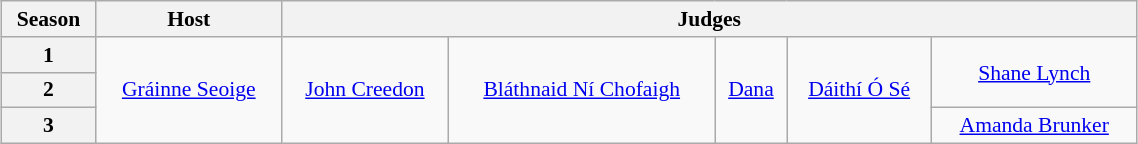<table class="wikitable" style="margin-left: auto; margin-right: auto; border: none; text-align:center; font-size:90%; width: 60%;">
<tr>
<th>Season</th>
<th>Host</th>
<th colspan="5">Judges</th>
</tr>
<tr>
<th scope="row">1</th>
<td rowspan="3"><a href='#'>Gráinne Seoige</a></td>
<td rowspan="3"><a href='#'>John Creedon</a></td>
<td rowspan="3"><a href='#'>Bláthnaid Ní Chofaigh</a></td>
<td rowspan="3"><a href='#'>Dana</a></td>
<td rowspan="3"><a href='#'>Dáithí Ó Sé</a></td>
<td rowspan="2"><a href='#'>Shane Lynch</a></td>
</tr>
<tr>
<th scope="row">2</th>
</tr>
<tr>
<th scope="row">3</th>
<td rowspan="1"><a href='#'>Amanda Brunker</a></td>
</tr>
</table>
